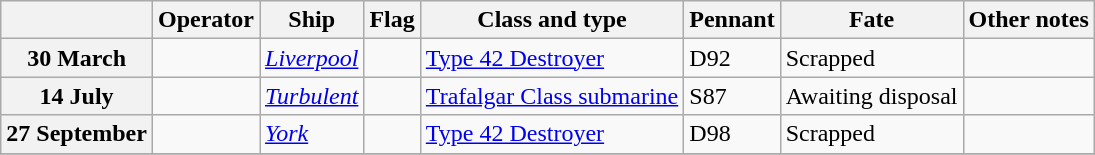<table Class="wikitable">
<tr>
<th></th>
<th>Operator</th>
<th>Ship</th>
<th>Flag</th>
<th>Class and type</th>
<th>Pennant</th>
<th>Fate</th>
<th>Other notes</th>
</tr>
<tr ---->
<th>30 March</th>
<td></td>
<td><a href='#'><em>Liverpool</em></a></td>
<td></td>
<td><a href='#'>Type 42 Destroyer</a></td>
<td>D92</td>
<td>Scrapped</td>
<td></td>
</tr>
<tr ---->
<th>14 July</th>
<td></td>
<td><a href='#'><em>Turbulent</em></a></td>
<td></td>
<td><a href='#'>Trafalgar Class submarine</a></td>
<td>S87</td>
<td>Awaiting disposal</td>
<td></td>
</tr>
<tr ---->
<th>27 September</th>
<td></td>
<td><a href='#'><em>York</em></a></td>
<td></td>
<td><a href='#'>Type 42 Destroyer</a></td>
<td>D98</td>
<td>Scrapped</td>
<td></td>
</tr>
<tr ---->
</tr>
</table>
